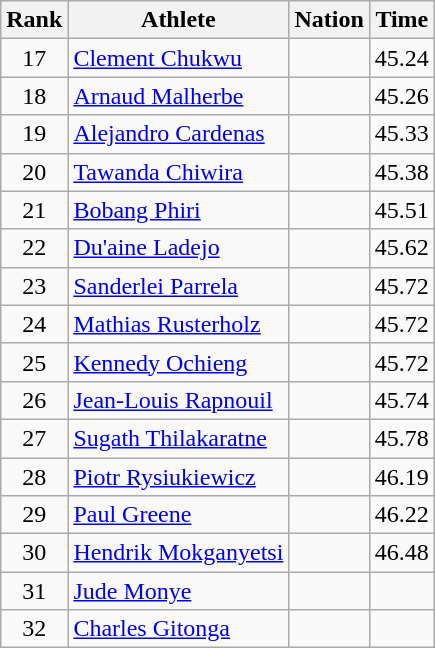<table class="wikitable sortable" style="text-align:center">
<tr>
<th>Rank</th>
<th>Athlete</th>
<th>Nation</th>
<th>Time</th>
</tr>
<tr>
<td>17</td>
<td align=left><a href='#'>Clement Chukwu</a></td>
<td align=left></td>
<td>45.24</td>
</tr>
<tr>
<td>18</td>
<td align=left><a href='#'>Arnaud Malherbe</a></td>
<td align=left></td>
<td>45.26</td>
</tr>
<tr>
<td>19</td>
<td align=left><a href='#'>Alejandro Cardenas</a></td>
<td align=left></td>
<td>45.33</td>
</tr>
<tr>
<td>20</td>
<td align=left><a href='#'>Tawanda Chiwira</a></td>
<td align=left></td>
<td>45.38</td>
</tr>
<tr>
<td>21</td>
<td align=left><a href='#'>Bobang Phiri</a></td>
<td align=left></td>
<td>45.51</td>
</tr>
<tr>
<td>22</td>
<td align=left><a href='#'>Du'aine Ladejo</a></td>
<td align=left></td>
<td>45.62</td>
</tr>
<tr>
<td>23</td>
<td align=left><a href='#'>Sanderlei Parrela</a></td>
<td align=left></td>
<td>45.72</td>
</tr>
<tr>
<td>24</td>
<td align=left><a href='#'>Mathias Rusterholz</a></td>
<td align=left></td>
<td>45.72</td>
</tr>
<tr>
<td>25</td>
<td align=left><a href='#'>Kennedy Ochieng</a></td>
<td align=left></td>
<td>45.72</td>
</tr>
<tr>
<td>26</td>
<td align=left><a href='#'>Jean-Louis Rapnouil</a></td>
<td align=left></td>
<td>45.74</td>
</tr>
<tr>
<td>27</td>
<td align=left><a href='#'>Sugath Thilakaratne</a></td>
<td align=left></td>
<td>45.78</td>
</tr>
<tr>
<td>28</td>
<td align=left><a href='#'>Piotr Rysiukiewicz</a></td>
<td align=left></td>
<td>46.19</td>
</tr>
<tr>
<td>29</td>
<td align=left><a href='#'>Paul Greene</a></td>
<td align=left></td>
<td>46.22</td>
</tr>
<tr>
<td>30</td>
<td align=left><a href='#'>Hendrik Mokganyetsi</a></td>
<td align=left></td>
<td>46.48</td>
</tr>
<tr>
<td>31</td>
<td align=left><a href='#'>Jude Monye</a></td>
<td align=left></td>
<td></td>
</tr>
<tr>
<td>32</td>
<td align=left><a href='#'>Charles Gitonga</a></td>
<td align=left></td>
<td></td>
</tr>
</table>
